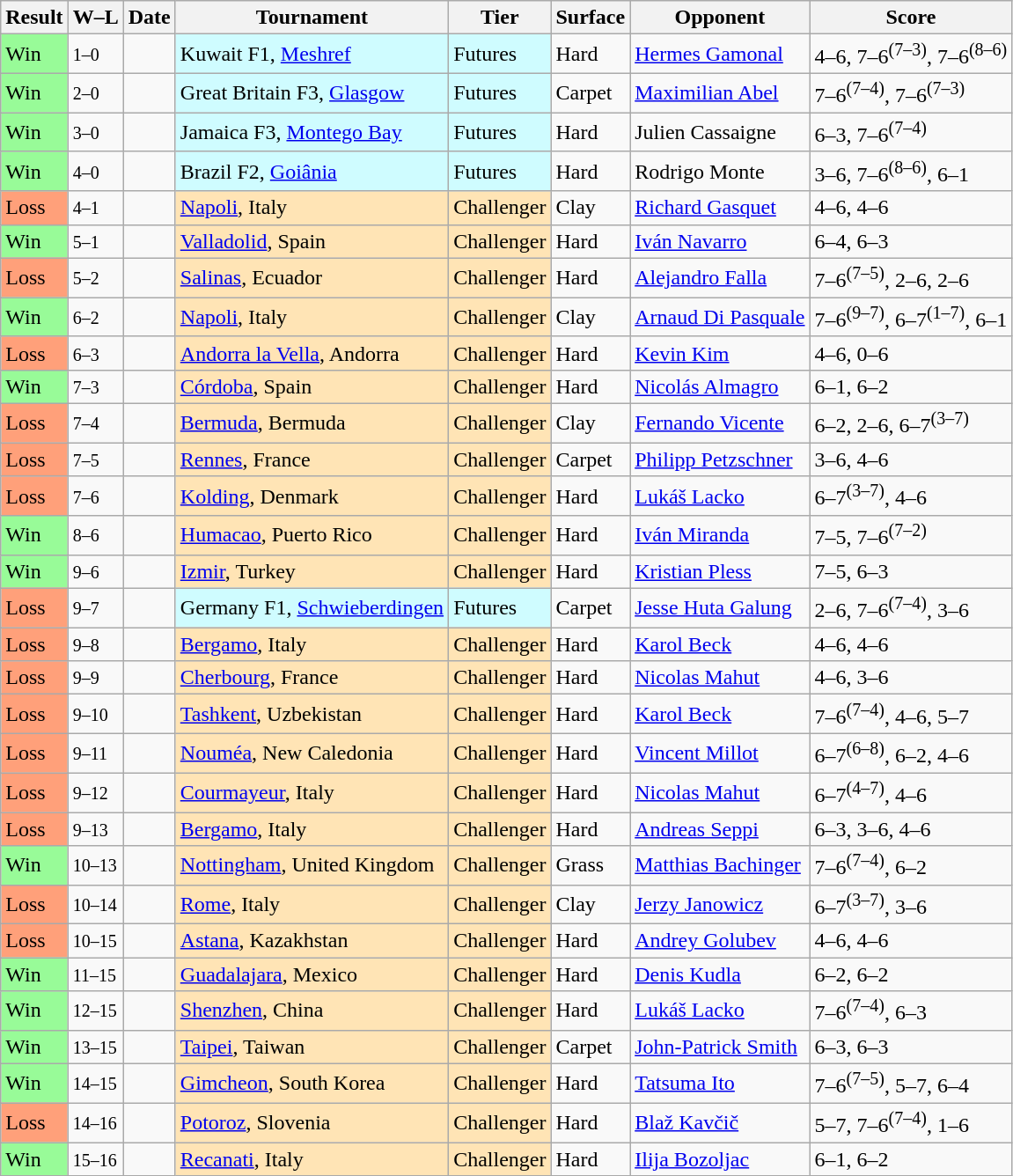<table class="sortable wikitable">
<tr>
<th>Result</th>
<th class="unsortable">W–L</th>
<th>Date</th>
<th>Tournament</th>
<th>Tier</th>
<th>Surface</th>
<th>Opponent</th>
<th class="unsortable">Score</th>
</tr>
<tr>
<td bgcolor=98FB98>Win</td>
<td><small>1–0</small></td>
<td></td>
<td style="background:#cffcff;">Kuwait F1, <a href='#'>Meshref</a></td>
<td style="background:#cffcff;">Futures</td>
<td>Hard</td>
<td> <a href='#'>Hermes Gamonal</a></td>
<td>4–6, 7–6<sup>(7–3)</sup>, 7–6<sup>(8–6)</sup></td>
</tr>
<tr>
<td bgcolor=98FB98>Win</td>
<td><small>2–0</small></td>
<td></td>
<td style="background:#cffcff;">Great Britain F3, <a href='#'>Glasgow</a></td>
<td style="background:#cffcff;">Futures</td>
<td>Carpet</td>
<td> <a href='#'>Maximilian Abel</a></td>
<td>7–6<sup>(7–4)</sup>, 7–6<sup>(7–3)</sup></td>
</tr>
<tr>
<td bgcolor=98FB98>Win</td>
<td><small>3–0</small></td>
<td></td>
<td style="background:#cffcff;">Jamaica F3, <a href='#'>Montego Bay</a></td>
<td style="background:#cffcff;">Futures</td>
<td>Hard</td>
<td> Julien Cassaigne</td>
<td>6–3, 7–6<sup>(7–4)</sup></td>
</tr>
<tr>
<td bgcolor=98FB98>Win</td>
<td><small>4–0</small></td>
<td></td>
<td style="background:#cffcff;">Brazil F2, <a href='#'>Goiânia</a></td>
<td style="background:#cffcff;">Futures</td>
<td>Hard</td>
<td> Rodrigo Monte</td>
<td>3–6, 7–6<sup>(8–6)</sup>, 6–1</td>
</tr>
<tr>
<td bgcolor=FFA07A>Loss</td>
<td><small>4–1</small></td>
<td></td>
<td style="background:moccasin;"><a href='#'>Napoli</a>, Italy</td>
<td style="background:moccasin;">Challenger</td>
<td>Clay</td>
<td> <a href='#'>Richard Gasquet</a></td>
<td>4–6, 4–6</td>
</tr>
<tr>
<td bgcolor=98FB98>Win</td>
<td><small>5–1</small></td>
<td></td>
<td style="background:moccasin;"><a href='#'>Valladolid</a>, Spain</td>
<td style="background:moccasin;">Challenger</td>
<td>Hard</td>
<td> <a href='#'>Iván Navarro</a></td>
<td>6–4, 6–3</td>
</tr>
<tr>
<td bgcolor=FFA07A>Loss</td>
<td><small>5–2</small></td>
<td></td>
<td style="background:moccasin;"><a href='#'>Salinas</a>, Ecuador</td>
<td style="background:moccasin;">Challenger</td>
<td>Hard</td>
<td> <a href='#'>Alejandro Falla</a></td>
<td>7–6<sup>(7–5)</sup>, 2–6, 2–6</td>
</tr>
<tr>
<td bgcolor=98FB98>Win</td>
<td><small>6–2</small></td>
<td></td>
<td style="background:moccasin;"><a href='#'>Napoli</a>, Italy</td>
<td style="background:moccasin;">Challenger</td>
<td>Clay</td>
<td> <a href='#'>Arnaud Di Pasquale</a></td>
<td>7–6<sup>(9–7)</sup>, 6–7<sup>(1–7)</sup>, 6–1</td>
</tr>
<tr>
<td bgcolor=FFA07A>Loss</td>
<td><small>6–3</small></td>
<td></td>
<td style="background:moccasin;"><a href='#'>Andorra la Vella</a>, Andorra</td>
<td style="background:moccasin;">Challenger</td>
<td>Hard</td>
<td> <a href='#'>Kevin Kim</a></td>
<td>4–6, 0–6</td>
</tr>
<tr>
<td bgcolor=98FB98>Win</td>
<td><small>7–3</small></td>
<td></td>
<td style="background:moccasin;"><a href='#'>Córdoba</a>, Spain</td>
<td style="background:moccasin;">Challenger</td>
<td>Hard</td>
<td> <a href='#'>Nicolás Almagro</a></td>
<td>6–1, 6–2</td>
</tr>
<tr>
<td bgcolor=FFA07A>Loss</td>
<td><small>7–4</small></td>
<td></td>
<td style="background:moccasin;"><a href='#'>Bermuda</a>, Bermuda</td>
<td style="background:moccasin;">Challenger</td>
<td>Clay</td>
<td> <a href='#'>Fernando Vicente</a></td>
<td>6–2, 2–6, 6–7<sup>(3–7)</sup></td>
</tr>
<tr>
<td bgcolor=FFA07A>Loss</td>
<td><small>7–5</small></td>
<td></td>
<td style="background:moccasin;"><a href='#'>Rennes</a>, France</td>
<td style="background:moccasin;">Challenger</td>
<td>Carpet</td>
<td> <a href='#'>Philipp Petzschner</a></td>
<td>3–6, 4–6</td>
</tr>
<tr>
<td bgcolor=FFA07A>Loss</td>
<td><small>7–6</small></td>
<td></td>
<td style="background:moccasin;"><a href='#'>Kolding</a>, Denmark</td>
<td style="background:moccasin;">Challenger</td>
<td>Hard</td>
<td> <a href='#'>Lukáš Lacko</a></td>
<td>6–7<sup>(3–7)</sup>, 4–6</td>
</tr>
<tr>
<td bgcolor=98FB98>Win</td>
<td><small>8–6</small></td>
<td></td>
<td style="background:moccasin;"><a href='#'>Humacao</a>, Puerto Rico</td>
<td style="background:moccasin;">Challenger</td>
<td>Hard</td>
<td> <a href='#'>Iván Miranda</a></td>
<td>7–5, 7–6<sup>(7–2)</sup></td>
</tr>
<tr>
<td bgcolor=98FB98>Win</td>
<td><small>9–6</small></td>
<td></td>
<td style="background:moccasin;"><a href='#'>Izmir</a>, Turkey</td>
<td style="background:moccasin;">Challenger</td>
<td>Hard</td>
<td> <a href='#'>Kristian Pless</a></td>
<td>7–5, 6–3</td>
</tr>
<tr>
<td bgcolor=FFA07A>Loss</td>
<td><small>9–7</small></td>
<td></td>
<td style="background:#cffcff;">Germany F1, <a href='#'>Schwieberdingen</a></td>
<td style="background:#cffcff;">Futures</td>
<td>Carpet</td>
<td> <a href='#'>Jesse Huta Galung</a></td>
<td>2–6, 7–6<sup>(7–4)</sup>, 3–6</td>
</tr>
<tr>
<td bgcolor=FFA07A>Loss</td>
<td><small>9–8</small></td>
<td></td>
<td style="background:moccasin;"><a href='#'>Bergamo</a>, Italy</td>
<td style="background:moccasin;">Challenger</td>
<td>Hard</td>
<td> <a href='#'>Karol Beck</a></td>
<td>4–6, 4–6</td>
</tr>
<tr>
<td bgcolor=FFA07A>Loss</td>
<td><small>9–9</small></td>
<td></td>
<td style="background:moccasin;"><a href='#'>Cherbourg</a>, France</td>
<td style="background:moccasin;">Challenger</td>
<td>Hard</td>
<td> <a href='#'>Nicolas Mahut</a></td>
<td>4–6, 3–6</td>
</tr>
<tr>
<td bgcolor=FFA07A>Loss</td>
<td><small>9–10</small></td>
<td></td>
<td style="background:moccasin;"><a href='#'>Tashkent</a>, Uzbekistan</td>
<td style="background:moccasin;">Challenger</td>
<td>Hard</td>
<td> <a href='#'>Karol Beck</a></td>
<td>7–6<sup>(7–4)</sup>, 4–6, 5–7</td>
</tr>
<tr>
<td bgcolor=FFA07A>Loss</td>
<td><small>9–11</small></td>
<td></td>
<td style="background:moccasin;"><a href='#'>Nouméa</a>, New Caledonia</td>
<td style="background:moccasin;">Challenger</td>
<td>Hard</td>
<td> <a href='#'>Vincent Millot</a></td>
<td>6–7<sup>(6–8)</sup>, 6–2, 4–6</td>
</tr>
<tr>
<td bgcolor=FFA07A>Loss</td>
<td><small>9–12</small></td>
<td></td>
<td style="background:moccasin;"><a href='#'>Courmayeur</a>, Italy</td>
<td style="background:moccasin;">Challenger</td>
<td>Hard</td>
<td> <a href='#'>Nicolas Mahut</a></td>
<td>6–7<sup>(4–7)</sup>, 4–6</td>
</tr>
<tr>
<td bgcolor=FFA07A>Loss</td>
<td><small>9–13</small></td>
<td></td>
<td style="background:moccasin;"><a href='#'>Bergamo</a>, Italy</td>
<td style="background:moccasin;">Challenger</td>
<td>Hard</td>
<td> <a href='#'>Andreas Seppi</a></td>
<td>6–3, 3–6, 4–6</td>
</tr>
<tr>
<td bgcolor=98FB98>Win</td>
<td><small>10–13</small></td>
<td></td>
<td style="background:moccasin;"><a href='#'>Nottingham</a>, United Kingdom</td>
<td style="background:moccasin;">Challenger</td>
<td>Grass</td>
<td> <a href='#'>Matthias Bachinger</a></td>
<td>7–6<sup>(7–4)</sup>, 6–2</td>
</tr>
<tr>
<td bgcolor=FFA07A>Loss</td>
<td><small>10–14</small></td>
<td></td>
<td style="background:moccasin;"><a href='#'>Rome</a>, Italy</td>
<td style="background:moccasin;">Challenger</td>
<td>Clay</td>
<td> <a href='#'>Jerzy Janowicz</a></td>
<td>6–7<sup>(3–7)</sup>, 3–6</td>
</tr>
<tr>
<td bgcolor=FFA07A>Loss</td>
<td><small>10–15</small></td>
<td></td>
<td style="background:moccasin;"><a href='#'>Astana</a>, Kazakhstan</td>
<td style="background:moccasin;">Challenger</td>
<td>Hard</td>
<td> <a href='#'>Andrey Golubev</a></td>
<td>4–6, 4–6</td>
</tr>
<tr>
<td bgcolor=98FB98>Win</td>
<td><small>11–15</small></td>
<td></td>
<td style="background:moccasin;"><a href='#'>Guadalajara</a>, Mexico</td>
<td style="background:moccasin;">Challenger</td>
<td>Hard</td>
<td> <a href='#'>Denis Kudla</a></td>
<td>6–2, 6–2</td>
</tr>
<tr>
<td bgcolor=98FB98>Win</td>
<td><small>12–15</small></td>
<td></td>
<td style="background:moccasin;"><a href='#'>Shenzhen</a>, China</td>
<td style="background:moccasin;">Challenger</td>
<td>Hard</td>
<td> <a href='#'>Lukáš Lacko</a></td>
<td>7–6<sup>(7–4)</sup>, 6–3</td>
</tr>
<tr>
<td bgcolor=98FB98>Win</td>
<td><small>13–15</small></td>
<td></td>
<td style="background:moccasin;"><a href='#'>Taipei</a>, Taiwan</td>
<td style="background:moccasin;">Challenger</td>
<td>Carpet</td>
<td> <a href='#'>John-Patrick Smith</a></td>
<td>6–3, 6–3</td>
</tr>
<tr>
<td bgcolor=98FB98>Win</td>
<td><small>14–15</small></td>
<td></td>
<td style="background:moccasin;"><a href='#'>Gimcheon</a>, South Korea</td>
<td style="background:moccasin;">Challenger</td>
<td>Hard</td>
<td> <a href='#'>Tatsuma Ito</a></td>
<td>7–6<sup>(7–5)</sup>, 5–7, 6–4</td>
</tr>
<tr>
<td bgcolor=FFA07A>Loss</td>
<td><small>14–16</small></td>
<td></td>
<td style="background:moccasin;"><a href='#'>Potoroz</a>, Slovenia</td>
<td style="background:moccasin;">Challenger</td>
<td>Hard</td>
<td> <a href='#'>Blaž Kavčič</a></td>
<td>5–7, 7–6<sup>(7–4)</sup>, 1–6</td>
</tr>
<tr>
<td bgcolor=98FB98>Win</td>
<td><small>15–16</small></td>
<td></td>
<td style="background:moccasin;"><a href='#'>Recanati</a>, Italy</td>
<td style="background:moccasin;">Challenger</td>
<td>Hard</td>
<td> <a href='#'>Ilija Bozoljac</a></td>
<td>6–1, 6–2</td>
</tr>
</table>
